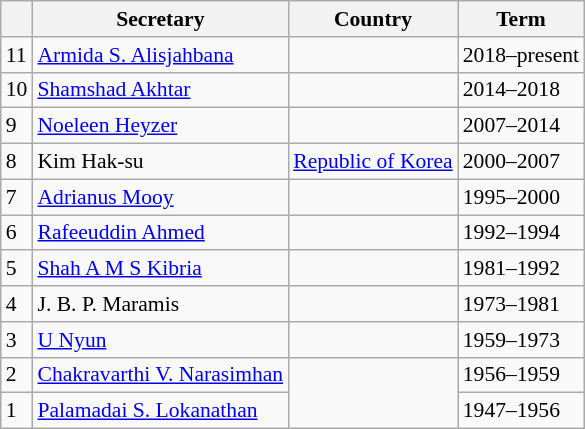<table class="wikitable sortable" style="font-size:90%; text-align:left;">
<tr>
<th></th>
<th>Secretary</th>
<th>Country</th>
<th>Term</th>
</tr>
<tr>
<td>11</td>
<td><a href='#'>Armida S. Alisjahbana</a></td>
<td><strong></strong></td>
<td>2018–present</td>
</tr>
<tr>
<td>10</td>
<td><a href='#'>Shamshad Akhtar</a></td>
<td></td>
<td>2014–2018</td>
</tr>
<tr>
<td>9</td>
<td><a href='#'>Noeleen Heyzer</a></td>
<td></td>
<td>2007–2014</td>
</tr>
<tr>
<td>8</td>
<td>Kim Hak-su</td>
<td> <a href='#'>Republic of Korea</a></td>
<td>2000–2007</td>
</tr>
<tr>
<td>7</td>
<td><a href='#'>Adrianus Mooy</a></td>
<td></td>
<td>1995–2000</td>
</tr>
<tr>
<td>6</td>
<td><a href='#'>Rafeeuddin Ahmed</a></td>
<td></td>
<td>1992–1994</td>
</tr>
<tr>
<td>5</td>
<td><a href='#'>Shah A M S Kibria</a></td>
<td></td>
<td>1981–1992</td>
</tr>
<tr>
<td>4</td>
<td>J. B. P. Maramis</td>
<td></td>
<td>1973–1981</td>
</tr>
<tr>
<td>3</td>
<td><a href='#'>U Nyun</a></td>
<td></td>
<td>1959–1973</td>
</tr>
<tr>
<td>2</td>
<td><a href='#'>Chakravarthi V. Narasimhan</a></td>
<td rowspan="2"></td>
<td>1956–1959</td>
</tr>
<tr>
<td>1</td>
<td><a href='#'>Palamadai S. Lokanathan</a></td>
<td>1947–1956</td>
</tr>
</table>
